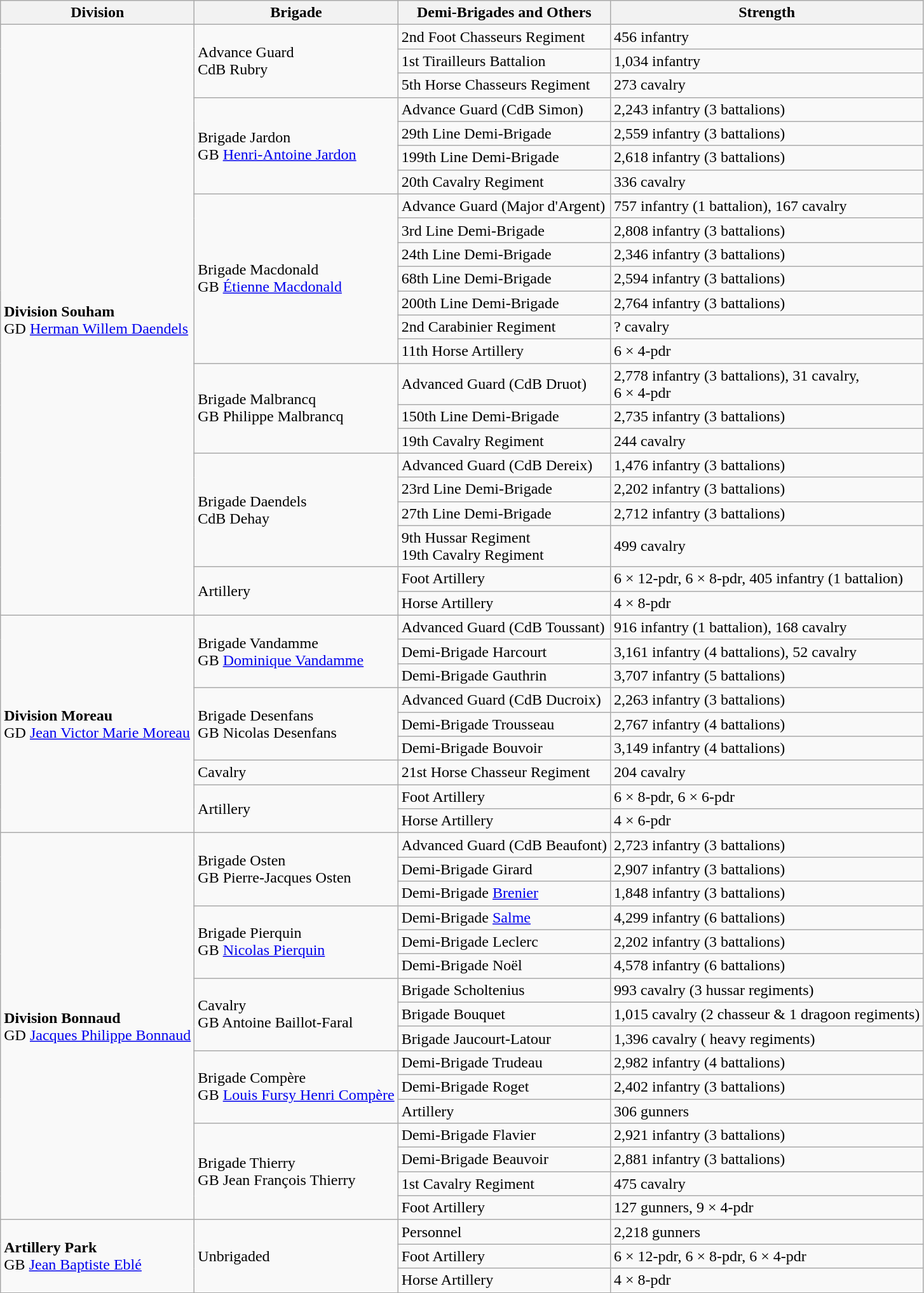<table class="wikitable">
<tr>
<th>Division</th>
<th>Brigade</th>
<th>Demi-Brigades and Others</th>
<th>Strength</th>
</tr>
<tr>
<td rowspan=23><strong>Division Souham</strong><br>GD <a href='#'>Herman Willem Daendels</a></td>
<td rowspan=3>Advance Guard<br>CdB Rubry</td>
<td>2nd Foot Chasseurs Regiment</td>
<td>456 infantry</td>
</tr>
<tr>
<td>1st Tirailleurs Battalion</td>
<td>1,034 infantry</td>
</tr>
<tr>
<td>5th Horse Chasseurs Regiment</td>
<td>273 cavalry</td>
</tr>
<tr>
<td rowspan=4>Brigade Jardon<br>GB <a href='#'>Henri-Antoine Jardon</a></td>
<td>Advance Guard (CdB Simon)</td>
<td>2,243 infantry (3 battalions)</td>
</tr>
<tr>
<td>29th Line Demi-Brigade</td>
<td>2,559 infantry (3 battalions)</td>
</tr>
<tr>
<td>199th Line Demi-Brigade</td>
<td>2,618 infantry (3 battalions)</td>
</tr>
<tr>
<td>20th Cavalry Regiment</td>
<td>336 cavalry</td>
</tr>
<tr>
<td rowspan=7>Brigade Macdonald<br>GB <a href='#'>Étienne Macdonald</a></td>
<td>Advance Guard (Major d'Argent)</td>
<td>757 infantry (1 battalion), 167 cavalry</td>
</tr>
<tr>
<td>3rd Line Demi-Brigade</td>
<td>2,808 infantry (3 battalions)</td>
</tr>
<tr>
<td>24th Line Demi-Brigade</td>
<td>2,346 infantry (3 battalions)</td>
</tr>
<tr>
<td>68th Line Demi-Brigade</td>
<td>2,594 infantry (3 battalions)</td>
</tr>
<tr>
<td>200th Line Demi-Brigade</td>
<td>2,764 infantry (3 battalions)</td>
</tr>
<tr>
<td>2nd Carabinier Regiment</td>
<td>? cavalry</td>
</tr>
<tr>
<td>11th Horse Artillery</td>
<td>6 × 4-pdr</td>
</tr>
<tr>
<td rowspan=3>Brigade Malbrancq<br>GB Philippe Malbrancq</td>
<td>Advanced Guard (CdB Druot)</td>
<td>2,778 infantry (3 battalions), 31 cavalry,<br>6 × 4-pdr</td>
</tr>
<tr>
<td>150th Line Demi-Brigade</td>
<td>2,735 infantry (3 battalions)</td>
</tr>
<tr>
<td>19th Cavalry Regiment</td>
<td>244 cavalry</td>
</tr>
<tr>
<td rowspan=4>Brigade Daendels<br>CdB Dehay</td>
<td>Advanced Guard (CdB Dereix)</td>
<td>1,476 infantry (3 battalions)</td>
</tr>
<tr>
<td>23rd Line Demi-Brigade</td>
<td>2,202 infantry (3 battalions)</td>
</tr>
<tr>
<td>27th Line Demi-Brigade</td>
<td>2,712 infantry (3 battalions)</td>
</tr>
<tr>
<td>9th Hussar Regiment<br>19th Cavalry Regiment</td>
<td>499 cavalry</td>
</tr>
<tr>
<td rowspan=2>Artillery</td>
<td>Foot Artillery</td>
<td>6 × 12-pdr, 6 × 8-pdr, 405 infantry (1 battalion)</td>
</tr>
<tr>
<td>Horse Artillery</td>
<td>4 × 8-pdr</td>
</tr>
<tr>
<td rowspan=9><strong>Division Moreau</strong><br>GD <a href='#'>Jean Victor Marie Moreau</a></td>
<td rowspan=3>Brigade Vandamme<br>GB <a href='#'>Dominique Vandamme</a></td>
<td>Advanced Guard (CdB Toussant)</td>
<td>916 infantry (1 battalion), 168 cavalry</td>
</tr>
<tr>
<td>Demi-Brigade Harcourt</td>
<td>3,161 infantry (4 battalions), 52 cavalry</td>
</tr>
<tr>
<td>Demi-Brigade Gauthrin</td>
<td>3,707 infantry (5 battalions)</td>
</tr>
<tr>
<td rowspan=3>Brigade Desenfans<br>GB Nicolas Desenfans</td>
<td>Advanced Guard (CdB Ducroix)</td>
<td>2,263 infantry (3 battalions)</td>
</tr>
<tr>
<td>Demi-Brigade Trousseau</td>
<td>2,767 infantry (4 battalions)</td>
</tr>
<tr>
<td>Demi-Brigade Bouvoir</td>
<td>3,149 infantry (4 battalions)</td>
</tr>
<tr>
<td rowspan=1>Cavalry</td>
<td>21st Horse Chasseur Regiment</td>
<td>204 cavalry</td>
</tr>
<tr>
<td rowspan=2>Artillery</td>
<td>Foot Artillery</td>
<td>6 × 8-pdr, 6 × 6-pdr</td>
</tr>
<tr>
<td>Horse Artillery</td>
<td>4 × 6-pdr</td>
</tr>
<tr>
<td rowspan=16><strong>Division Bonnaud</strong><br>GD <a href='#'>Jacques Philippe Bonnaud</a></td>
<td rowspan=3>Brigade Osten<br>GB Pierre-Jacques Osten</td>
<td>Advanced Guard (CdB Beaufont)</td>
<td>2,723 infantry (3 battalions)</td>
</tr>
<tr>
<td>Demi-Brigade Girard</td>
<td>2,907 infantry (3 battalions)</td>
</tr>
<tr>
<td>Demi-Brigade <a href='#'>Brenier</a></td>
<td>1,848 infantry (3 battalions)</td>
</tr>
<tr>
<td rowspan=3>Brigade Pierquin<br>GB <a href='#'>Nicolas Pierquin</a></td>
<td>Demi-Brigade <a href='#'>Salme</a></td>
<td>4,299 infantry (6 battalions)</td>
</tr>
<tr>
<td>Demi-Brigade Leclerc</td>
<td>2,202 infantry (3 battalions)</td>
</tr>
<tr>
<td>Demi-Brigade Noël</td>
<td>4,578 infantry (6 battalions)</td>
</tr>
<tr>
<td rowspan=3>Cavalry<br>GB Antoine Baillot-Faral</td>
<td>Brigade Scholtenius</td>
<td>993 cavalry (3 hussar regiments)</td>
</tr>
<tr>
<td>Brigade Bouquet</td>
<td>1,015 cavalry (2 chasseur & 1 dragoon regiments)</td>
</tr>
<tr>
<td>Brigade Jaucourt-Latour</td>
<td>1,396 cavalry ( heavy regiments)</td>
</tr>
<tr>
<td rowspan=3>Brigade Compère<br>GB <a href='#'>Louis Fursy Henri Compère</a></td>
<td>Demi-Brigade Trudeau</td>
<td>2,982 infantry (4 battalions)</td>
</tr>
<tr>
<td>Demi-Brigade Roget</td>
<td>2,402 infantry (3 battalions)</td>
</tr>
<tr>
<td>Artillery</td>
<td>306 gunners</td>
</tr>
<tr>
<td rowspan=4>Brigade Thierry<br>GB Jean François Thierry</td>
<td>Demi-Brigade Flavier</td>
<td>2,921 infantry (3 battalions)</td>
</tr>
<tr>
<td>Demi-Brigade Beauvoir</td>
<td>2,881 infantry (3 battalions)</td>
</tr>
<tr>
<td>1st Cavalry Regiment</td>
<td>475 cavalry</td>
</tr>
<tr>
<td>Foot Artillery</td>
<td>127 gunners, 9 × 4-pdr</td>
</tr>
<tr>
<td rowspan=3><strong>Artillery Park</strong><br>GB <a href='#'>Jean Baptiste Eblé</a></td>
<td rowspan=3>Unbrigaded</td>
<td>Personnel</td>
<td>2,218 gunners</td>
</tr>
<tr>
<td>Foot Artillery</td>
<td>6 × 12-pdr, 6 × 8-pdr, 6 × 4-pdr</td>
</tr>
<tr>
<td>Horse Artillery</td>
<td>4 × 8-pdr</td>
</tr>
<tr>
</tr>
</table>
